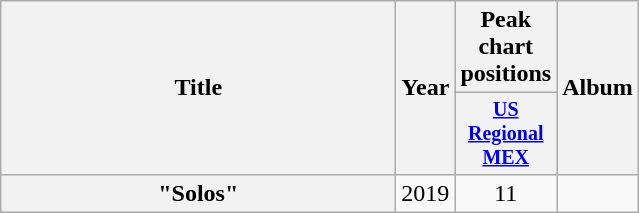<table class="wikitable plainrowheaders" style="text-align:center;">
<tr>
<th scope="col" rowspan="2" style="width:16em;">Title</th>
<th rowspan="2">Year</th>
<th colspan="1">Peak chart positions</th>
<th rowspan="2">Album</th>
</tr>
<tr style="font-size:smaller;">
<th scope="col" style="width:3em;"><a href='#'>US Regional MEX</a><br></th>
</tr>
<tr>
<th scope="row">"Solos"<br></th>
<td>2019</td>
<td>11</td>
<td></td>
</tr>
</table>
